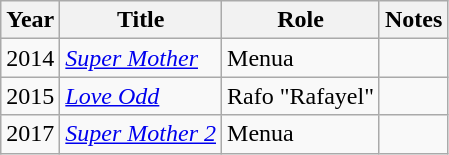<table class="wikitable sortable plainrowheaders">
<tr>
<th>Year</th>
<th>Title</th>
<th>Role</th>
<th class="unsortable">Notes</th>
</tr>
<tr>
<td>2014</td>
<td><em><a href='#'>Super Mother</a></em></td>
<td>Menua</td>
<td></td>
</tr>
<tr>
<td>2015</td>
<td><em><a href='#'>Love Odd</a></em></td>
<td>Rafo "Rafayel"</td>
<td></td>
</tr>
<tr>
<td>2017</td>
<td><em><a href='#'>Super Mother 2</a></em></td>
<td>Menua</td>
<td></td>
</tr>
</table>
